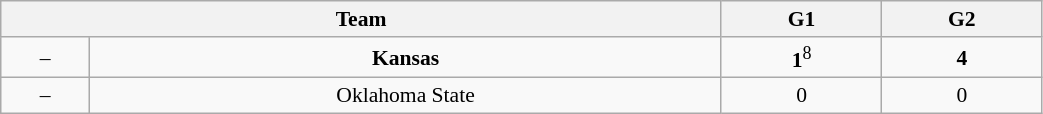<table class="wikitable" style="font-size:90%; width: 55%; text-align: center">
<tr>
<th colspan=2>Team</th>
<th>G1</th>
<th>G2</th>
</tr>
<tr>
<td>–</td>
<td><strong>Kansas</strong></td>
<td><strong>1</strong><sup>8</sup></td>
<td><strong>4</strong></td>
</tr>
<tr>
<td>–</td>
<td>Oklahoma State</td>
<td>0</td>
<td>0</td>
</tr>
</table>
